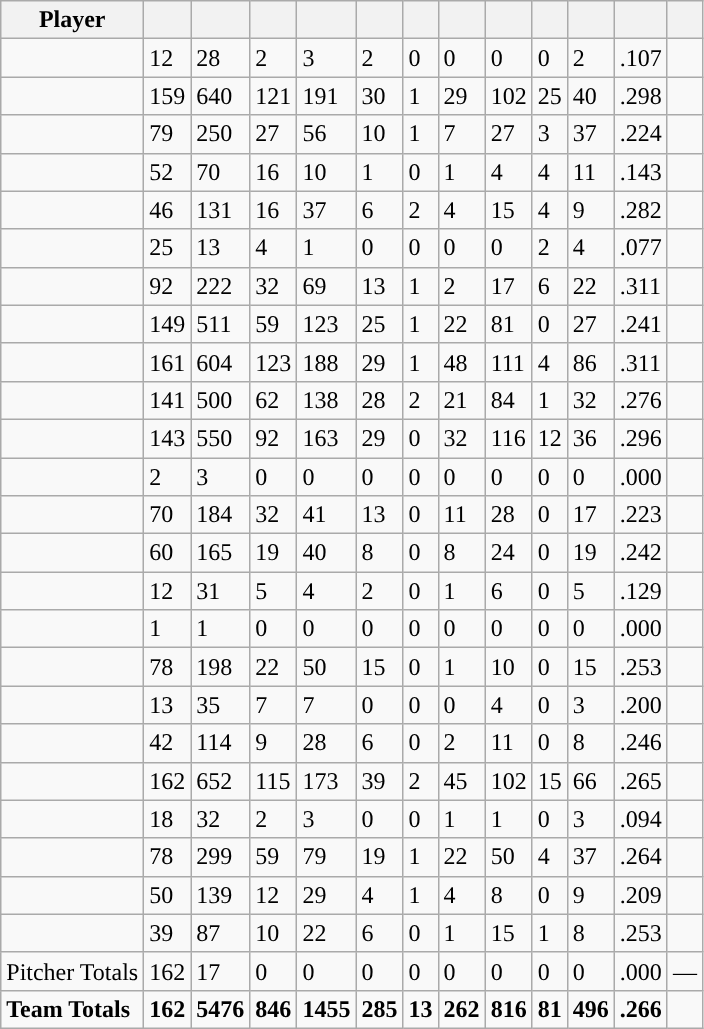<table class="wikitable sortable">
<tr>
<th>Player</th>
<th></th>
<th></th>
<th></th>
<th></th>
<th></th>
<th></th>
<th></th>
<th></th>
<th></th>
<th></th>
<th></th>
<th></th>
</tr>
<tr align=left>
<td></td>
<td>12</td>
<td>28</td>
<td>2</td>
<td>3</td>
<td>2</td>
<td>0</td>
<td>0</td>
<td>0</td>
<td>0</td>
<td>2</td>
<td>.107</td>
<td></td>
</tr>
<tr align=left>
<td></td>
<td>159</td>
<td>640</td>
<td>121</td>
<td>191</td>
<td>30</td>
<td>1</td>
<td>29</td>
<td>102</td>
<td>25</td>
<td>40</td>
<td>.298</td>
<td></td>
</tr>
<tr align=left>
<td></td>
<td>79</td>
<td>250</td>
<td>27</td>
<td>56</td>
<td>10</td>
<td>1</td>
<td>7</td>
<td>27</td>
<td>3</td>
<td>37</td>
<td>.224</td>
<td></td>
</tr>
<tr align=left>
<td></td>
<td>52</td>
<td>70</td>
<td>16</td>
<td>10</td>
<td>1</td>
<td>0</td>
<td>1</td>
<td>4</td>
<td>4</td>
<td>11</td>
<td>.143</td>
<td></td>
</tr>
<tr align=left>
<td></td>
<td>46</td>
<td>131</td>
<td>16</td>
<td>37</td>
<td>6</td>
<td>2</td>
<td>4</td>
<td>15</td>
<td>4</td>
<td>9</td>
<td>.282</td>
<td></td>
</tr>
<tr align=left>
<td></td>
<td>25</td>
<td>13</td>
<td>4</td>
<td>1</td>
<td>0</td>
<td>0</td>
<td>0</td>
<td>0</td>
<td>2</td>
<td>4</td>
<td>.077</td>
<td></td>
</tr>
<tr align=left>
<td></td>
<td>92</td>
<td>222</td>
<td>32</td>
<td>69</td>
<td>13</td>
<td>1</td>
<td>2</td>
<td>17</td>
<td>6</td>
<td>22</td>
<td>.311</td>
<td></td>
</tr>
<tr align=left>
<td></td>
<td>149</td>
<td>511</td>
<td>59</td>
<td>123</td>
<td>25</td>
<td>1</td>
<td>22</td>
<td>81</td>
<td>0</td>
<td>27</td>
<td>.241</td>
<td></td>
</tr>
<tr align=left>
<td></td>
<td>161</td>
<td>604</td>
<td>123</td>
<td>188</td>
<td>29</td>
<td>1</td>
<td>48</td>
<td>111</td>
<td>4</td>
<td>86</td>
<td>.311</td>
<td></td>
</tr>
<tr align=left>
<td></td>
<td>141</td>
<td>500</td>
<td>62</td>
<td>138</td>
<td>28</td>
<td>2</td>
<td>21</td>
<td>84</td>
<td>1</td>
<td>32</td>
<td>.276</td>
<td></td>
</tr>
<tr align=left>
<td></td>
<td>143</td>
<td>550</td>
<td>92</td>
<td>163</td>
<td>29</td>
<td>0</td>
<td>32</td>
<td>116</td>
<td>12</td>
<td>36</td>
<td>.296</td>
<td></td>
</tr>
<tr align=left>
<td></td>
<td>2</td>
<td>3</td>
<td>0</td>
<td>0</td>
<td>0</td>
<td>0</td>
<td>0</td>
<td>0</td>
<td>0</td>
<td>0</td>
<td>.000</td>
<td></td>
</tr>
<tr align=left>
<td></td>
<td>70</td>
<td>184</td>
<td>32</td>
<td>41</td>
<td>13</td>
<td>0</td>
<td>11</td>
<td>28</td>
<td>0</td>
<td>17</td>
<td>.223</td>
<td></td>
</tr>
<tr align=left>
<td></td>
<td>60</td>
<td>165</td>
<td>19</td>
<td>40</td>
<td>8</td>
<td>0</td>
<td>8</td>
<td>24</td>
<td>0</td>
<td>19</td>
<td>.242</td>
<td></td>
</tr>
<tr align=left>
<td></td>
<td>12</td>
<td>31</td>
<td>5</td>
<td>4</td>
<td>2</td>
<td>0</td>
<td>1</td>
<td>6</td>
<td>0</td>
<td>5</td>
<td>.129</td>
<td></td>
</tr>
<tr align=left>
<td></td>
<td>1</td>
<td>1</td>
<td>0</td>
<td>0</td>
<td>0</td>
<td>0</td>
<td>0</td>
<td>0</td>
<td>0</td>
<td>0</td>
<td>.000</td>
<td></td>
</tr>
<tr align=left>
<td></td>
<td>78</td>
<td>198</td>
<td>22</td>
<td>50</td>
<td>15</td>
<td>0</td>
<td>1</td>
<td>10</td>
<td>0</td>
<td>15</td>
<td>.253</td>
<td></td>
</tr>
<tr align=left>
<td></td>
<td>13</td>
<td>35</td>
<td>7</td>
<td>7</td>
<td>0</td>
<td>0</td>
<td>0</td>
<td>4</td>
<td>0</td>
<td>3</td>
<td>.200</td>
<td></td>
</tr>
<tr align=left>
<td></td>
<td>42</td>
<td>114</td>
<td>9</td>
<td>28</td>
<td>6</td>
<td>0</td>
<td>2</td>
<td>11</td>
<td>0</td>
<td>8</td>
<td>.246</td>
<td></td>
</tr>
<tr align=left>
<td></td>
<td>162</td>
<td>652</td>
<td>115</td>
<td>173</td>
<td>39</td>
<td>2</td>
<td>45</td>
<td>102</td>
<td>15</td>
<td>66</td>
<td>.265</td>
<td></td>
</tr>
<tr align=left>
<td></td>
<td>18</td>
<td>32</td>
<td>2</td>
<td>3</td>
<td>0</td>
<td>0</td>
<td>1</td>
<td>1</td>
<td>0</td>
<td>3</td>
<td>.094</td>
<td></td>
</tr>
<tr align=left>
<td></td>
<td>78</td>
<td>299</td>
<td>59</td>
<td>79</td>
<td>19</td>
<td>1</td>
<td>22</td>
<td>50</td>
<td>4</td>
<td>37</td>
<td>.264</td>
<td></td>
</tr>
<tr align=left>
<td></td>
<td>50</td>
<td>139</td>
<td>12</td>
<td>29</td>
<td>4</td>
<td>1</td>
<td>4</td>
<td>8</td>
<td>0</td>
<td>9</td>
<td>.209</td>
<td></td>
</tr>
<tr align=left>
<td></td>
<td>39</td>
<td>87</td>
<td>10</td>
<td>22</td>
<td>6</td>
<td>0</td>
<td>1</td>
<td>15</td>
<td>1</td>
<td>8</td>
<td>.253</td>
<td></td>
</tr>
<tr align=left>
<td>Pitcher Totals</td>
<td>162</td>
<td>17</td>
<td>0</td>
<td>0</td>
<td>0</td>
<td>0</td>
<td>0</td>
<td>0</td>
<td>0</td>
<td>0</td>
<td>.000</td>
<td>—</td>
</tr>
<tr align=left>
<td><strong>Team Totals</strong></td>
<td><strong>162</strong></td>
<td><strong>5476</strong></td>
<td><strong>846</strong></td>
<td><strong>1455</strong></td>
<td><strong>285</strong></td>
<td><strong>13</strong></td>
<td><strong>262</strong></td>
<td><strong>816</strong></td>
<td><strong>81</strong></td>
<td><strong>496</strong></td>
<td><strong>.266</strong></td>
<td></td>
</tr>
</table>
